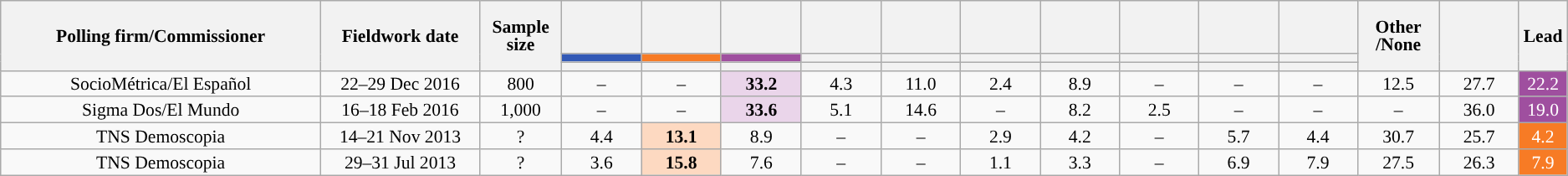<table class="wikitable collapsible collapsed" style="text-align:center; font-size:90%; line-height:14px;">
<tr style="height:42px;">
<th style="width:260px;" rowspan="3">Polling firm/Commissioner</th>
<th style="width:125px;" rowspan="3">Fieldwork date</th>
<th style="width:60px;" rowspan="3">Sample size</th>
<th style="width:60px;"></th>
<th style="width:60px;"></th>
<th style="width:60px;"></th>
<th style="width:60px;"></th>
<th style="width:60px;"></th>
<th style="width:60px;"></th>
<th style="width:60px;"></th>
<th style="width:60px;"></th>
<th style="width:60px;"></th>
<th style="width:60px;"></th>
<th style="width:60px;" rowspan="3">Other<br>/None</th>
<th style="width:60px;" rowspan="3"></th>
<th style="width:30px;" rowspan="3">Lead</th>
</tr>
<tr>
<th style="color:inherit;background:#3259B6;"></th>
<th style="color:inherit;background:#F77B25;"></th>
<th style="color:inherit;background:#9F4F9F;"></th>
<th style="color:inherit;background:"></th>
<th style="color:inherit;background:"></th>
<th style="color:inherit;background:"></th>
<th style="color:inherit;background:"></th>
<th style="color:inherit;background:"></th>
<th style="color:inherit;background:"></th>
<th style="color:inherit;background:"></th>
</tr>
<tr>
<th></th>
<th></th>
<th></th>
<th></th>
<th></th>
<th></th>
<th></th>
<th></th>
<th></th>
<th></th>
</tr>
<tr>
<td>SocioMétrica/El Español</td>
<td>22–29 Dec 2016</td>
<td>800</td>
<td>–</td>
<td>–</td>
<td style="color:inherit;background:#EAD5EA;"><strong>33.2</strong></td>
<td>4.3</td>
<td>11.0</td>
<td>2.4</td>
<td>8.9</td>
<td>–</td>
<td>–</td>
<td>–</td>
<td>12.5</td>
<td>27.7</td>
<td style="color:inherit;background:#9F4F9F; color:white;">22.2</td>
</tr>
<tr>
<td>Sigma Dos/El Mundo</td>
<td>16–18 Feb 2016</td>
<td>1,000</td>
<td>–</td>
<td>–</td>
<td style="color:inherit;background:#EAD5EA;"><strong>33.6</strong></td>
<td>5.1</td>
<td>14.6</td>
<td>–</td>
<td>8.2</td>
<td>2.5</td>
<td>–</td>
<td>–</td>
<td>–</td>
<td>36.0</td>
<td style="color:inherit;background:#9F4F9F; color:white;">19.0</td>
</tr>
<tr>
<td>TNS Demoscopia</td>
<td>14–21 Nov 2013</td>
<td>?</td>
<td>4.4</td>
<td style="color:inherit;background:#FDD9C1;"><strong>13.1</strong></td>
<td>8.9</td>
<td>–</td>
<td>–</td>
<td>2.9</td>
<td>4.2</td>
<td>–</td>
<td>5.7</td>
<td>4.4</td>
<td>30.7</td>
<td>25.7</td>
<td style="color:inherit;background:#F77B25; color:white;">4.2</td>
</tr>
<tr>
<td>TNS Demoscopia</td>
<td>29–31 Jul 2013</td>
<td>?</td>
<td>3.6</td>
<td style="color:inherit;background:#FDD9C1;"><strong>15.8</strong></td>
<td>7.6</td>
<td>–</td>
<td>–</td>
<td>1.1</td>
<td>3.3</td>
<td>–</td>
<td>6.9</td>
<td>7.9</td>
<td>27.5</td>
<td>26.3</td>
<td style="color:inherit;background:#F77B25; color:white;">7.9</td>
</tr>
</table>
